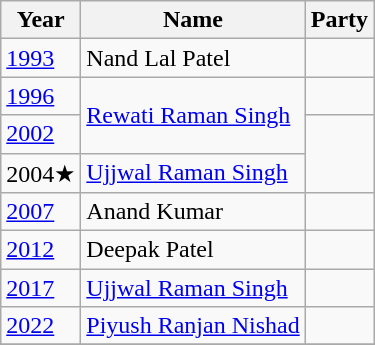<table class="wikitable sortable">
<tr>
<th>Year</th>
<th>Name</th>
<th colspan=2>Party</th>
</tr>
<tr>
<td><a href='#'>1993</a></td>
<td>Nand Lal Patel</td>
<td></td>
</tr>
<tr>
<td><a href='#'>1996</a></td>
<td rowspan=2><a href='#'>Rewati Raman Singh</a></td>
<td></td>
</tr>
<tr>
<td><a href='#'>2002</a></td>
</tr>
<tr>
<td>2004★</td>
<td><a href='#'>Ujjwal Raman Singh</a></td>
</tr>
<tr>
<td><a href='#'>2007</a></td>
<td>Anand Kumar</td>
<td></td>
</tr>
<tr>
<td><a href='#'>2012</a></td>
<td>Deepak Patel</td>
</tr>
<tr>
<td><a href='#'>2017</a></td>
<td><a href='#'>Ujjwal Raman Singh</a></td>
<td></td>
</tr>
<tr>
<td><a href='#'>2022</a></td>
<td><a href='#'>Piyush Ranjan Nishad</a></td>
<td></td>
</tr>
<tr>
</tr>
</table>
